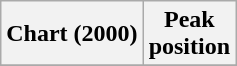<table class="wikitable sortable">
<tr>
<th>Chart (2000)</th>
<th>Peak<br>position</th>
</tr>
<tr>
</tr>
</table>
